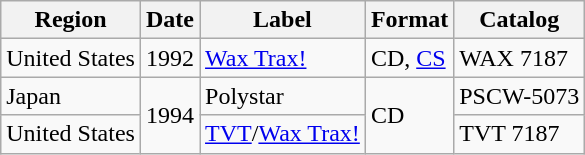<table class="wikitable">
<tr>
<th>Region</th>
<th>Date</th>
<th>Label</th>
<th>Format</th>
<th>Catalog</th>
</tr>
<tr>
<td>United States</td>
<td>1992</td>
<td><a href='#'>Wax Trax!</a></td>
<td>CD, <a href='#'>CS</a></td>
<td>WAX 7187</td>
</tr>
<tr>
<td>Japan</td>
<td rowspan="2">1994</td>
<td>Polystar</td>
<td rowspan="2">CD</td>
<td>PSCW-5073</td>
</tr>
<tr>
<td>United States</td>
<td><a href='#'>TVT</a>/<a href='#'>Wax Trax!</a></td>
<td>TVT 7187</td>
</tr>
</table>
